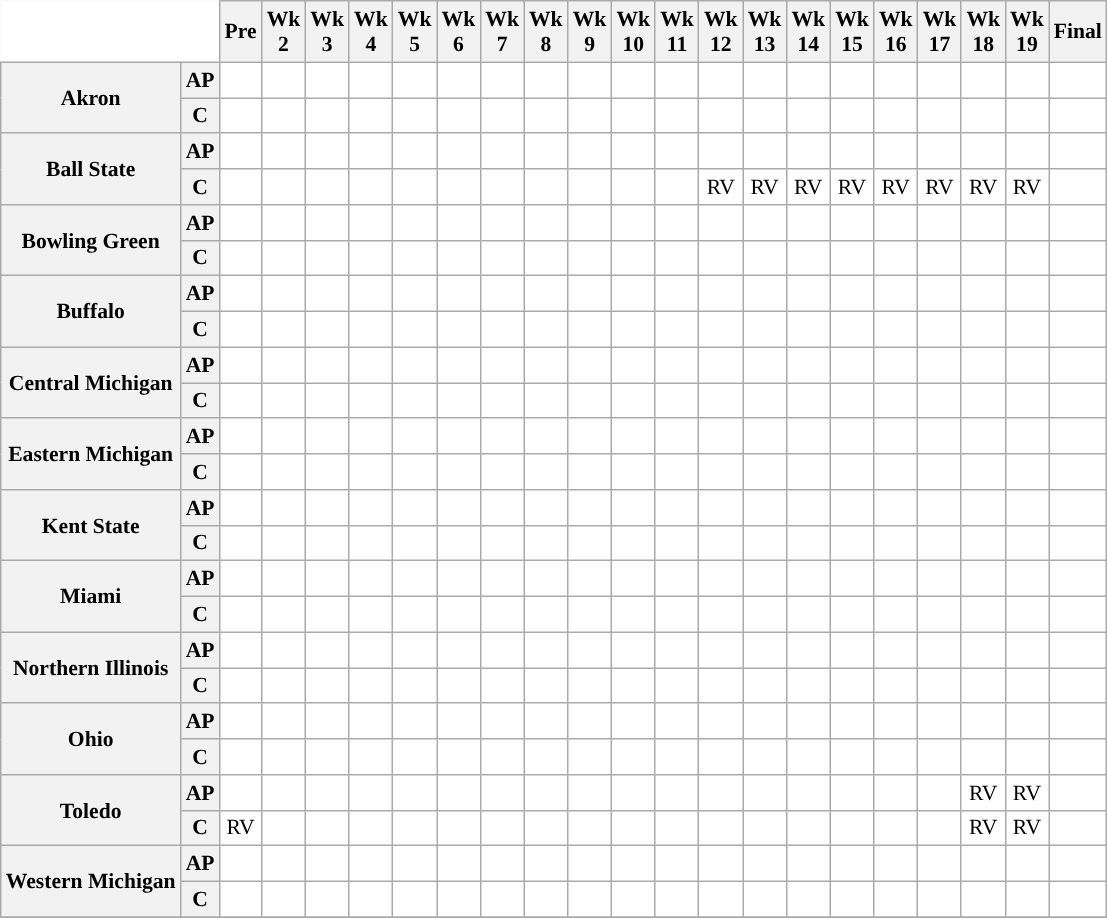<table class="wikitable" style="white-space:nowrap;font-size:90%;">
<tr>
<th colspan=2 style="background:white; border-top-style:hidden; border-left-style:hidden;"> </th>
<th>Pre</th>
<th>Wk<br>2</th>
<th>Wk<br>3</th>
<th>Wk<br>4</th>
<th>Wk<br>5</th>
<th>Wk<br>6</th>
<th>Wk<br>7</th>
<th>Wk<br>8</th>
<th>Wk<br>9</th>
<th>Wk<br>10</th>
<th>Wk<br>11</th>
<th>Wk<br>12</th>
<th>Wk<br>13</th>
<th>Wk<br>14</th>
<th>Wk<br>15</th>
<th>Wk<br>16</th>
<th>Wk<br>17</th>
<th>Wk<br>18</th>
<th>Wk<br>19</th>
<th>Final</th>
</tr>
<tr style="text-align:center;">
<th rowspan="2">Akron</th>
<th>AP</th>
<td style="background:#FFF;"></td>
<td style="background:#FFF;"></td>
<td style="background:#FFF;"></td>
<td style="background:#FFF;"></td>
<td style="background:#FFF;"></td>
<td style="background:#FFF;"></td>
<td style="background:#FFF;"></td>
<td style="background:#FFF;"></td>
<td style="background:#FFF;"></td>
<td style="background:#FFF;"></td>
<td style="background:#FFF;"></td>
<td style="background:#FFF;"></td>
<td style="background:#FFF;"></td>
<td style="background:#FFF;"></td>
<td style="background:#FFF;"></td>
<td style="background:#FFF;"></td>
<td style="background:#FFF;"></td>
<td style="background:#FFF;"></td>
<td style="background:#FFF;"></td>
<td style="background:#FFF;"></td>
</tr>
<tr style="text-align:center;">
<th>C</th>
<td style="background:#FFF;"></td>
<td style="background:#FFF;"></td>
<td style="background:#FFF;"></td>
<td style="background:#FFF;"></td>
<td style="background:#FFF;"></td>
<td style="background:#FFF;"></td>
<td style="background:#FFF;"></td>
<td style="background:#FFF;"></td>
<td style="background:#FFF;"></td>
<td style="background:#FFF;"></td>
<td style="background:#FFF;"></td>
<td style="background:#FFF;"></td>
<td style="background:#FFF;"></td>
<td style="background:#FFF;"></td>
<td style="background:#FFF;"></td>
<td style="background:#FFF;"></td>
<td style="background:#FFF;"></td>
<td style="background:#FFF;"></td>
<td style="background:#FFF;"></td>
<td style="background:#FFF;"></td>
</tr>
<tr style="text-align:center;">
<th rowspan="2">Ball State</th>
<th>AP</th>
<td style="background:#FFF;"></td>
<td style="background:#FFF;"></td>
<td style="background:#FFF;"></td>
<td style="background:#FFF;"></td>
<td style="background:#FFF;"></td>
<td style="background:#FFF;"></td>
<td style="background:#FFF;"></td>
<td style="background:#FFF;"></td>
<td style="background:#FFF;"></td>
<td style="background:#FFF;"></td>
<td style="background:#FFF;"></td>
<td style="background:#FFF;"></td>
<td style="background:#FFF;"></td>
<td style="background:#FFF;"></td>
<td style="background:#FFF;"></td>
<td style="background:#FFF;"></td>
<td style="background:#FFF;"></td>
<td style="background:#FFF;"></td>
<td style="background:#FFF;"></td>
<td style="background:#FFF;"></td>
</tr>
<tr style="text-align:center;">
<th>C</th>
<td style="background:#FFF;"></td>
<td style="background:#FFF;"></td>
<td style="background:#FFF;"></td>
<td style="background:#FFF;"></td>
<td style="background:#FFF;"></td>
<td style="background:#FFF;"></td>
<td style="background:#FFF;"></td>
<td style="background:#FFF;"></td>
<td style="background:#FFF;"></td>
<td style="background:#FFF;"></td>
<td style="background:#FFF;"></td>
<td style="background:#FFF;">RV</td>
<td style="background:#FFF;">RV</td>
<td style="background:#FFF;">RV</td>
<td style="background:#FFF;">RV</td>
<td style="background:#FFF;">RV</td>
<td style="background:#FFF;">RV</td>
<td style="background:#FFF;">RV</td>
<td style="background:#FFF;">RV</td>
<td style="background:#FFF;"></td>
</tr>
<tr style="text-align:center;">
<th rowspan="2">Bowling Green</th>
<th>AP</th>
<td style="background:#FFF;"></td>
<td style="background:#FFF;"></td>
<td style="background:#FFF;"></td>
<td style="background:#FFF;"></td>
<td style="background:#FFF;"></td>
<td style="background:#FFF;"></td>
<td style="background:#FFF;"></td>
<td style="background:#FFF;"></td>
<td style="background:#FFF;"></td>
<td style="background:#FFF;"></td>
<td style="background:#FFF;"></td>
<td style="background:#FFF;"></td>
<td style="background:#FFF;"></td>
<td style="background:#FFF;"></td>
<td style="background:#FFF;"></td>
<td style="background:#FFF;"></td>
<td style="background:#FFF;"></td>
<td style="background:#FFF;"></td>
<td style="background:#FFF;"></td>
<td style="background:#FFF;"></td>
</tr>
<tr style="text-align:center;">
<th>C</th>
<td style="background:#FFF;"></td>
<td style="background:#FFF;"></td>
<td style="background:#FFF;"></td>
<td style="background:#FFF;"></td>
<td style="background:#FFF;"></td>
<td style="background:#FFF;"></td>
<td style="background:#FFF;"></td>
<td style="background:#FFF;"></td>
<td style="background:#FFF;"></td>
<td style="background:#FFF;"></td>
<td style="background:#FFF;"></td>
<td style="background:#FFF;"></td>
<td style="background:#FFF;"></td>
<td style="background:#FFF;"></td>
<td style="background:#FFF;"></td>
<td style="background:#FFF;"></td>
<td style="background:#FFF;"></td>
<td style="background:#FFF;"></td>
<td style="background:#FFF;"></td>
<td style="background:#FFF;"></td>
</tr>
<tr style="text-align:center;">
<th rowspan="2">Buffalo</th>
<th>AP</th>
<td style="background:#FFF;"></td>
<td style="background:#FFF;"></td>
<td style="background:#FFF;"></td>
<td style="background:#FFF;"></td>
<td style="background:#FFF;"></td>
<td style="background:#FFF;"></td>
<td style="background:#FFF;"></td>
<td style="background:#FFF;"></td>
<td style="background:#FFF;"></td>
<td style="background:#FFF;"></td>
<td style="background:#FFF;"></td>
<td style="background:#FFF;"></td>
<td style="background:#FFF;"></td>
<td style="background:#FFF;"></td>
<td style="background:#FFF;"></td>
<td style="background:#FFF;"></td>
<td style="background:#FFF;"></td>
<td style="background:#FFF;"></td>
<td style="background:#FFF;"></td>
<td style="background:#FFF;"></td>
</tr>
<tr style="text-align:center;">
<th>C</th>
<td style="background:#FFF;"></td>
<td style="background:#FFF;"></td>
<td style="background:#FFF;"></td>
<td style="background:#FFF;"></td>
<td style="background:#FFF;"></td>
<td style="background:#FFF;"></td>
<td style="background:#FFF;"></td>
<td style="background:#FFF;"></td>
<td style="background:#FFF;"></td>
<td style="background:#FFF;"></td>
<td style="background:#FFF;"></td>
<td style="background:#FFF;"></td>
<td style="background:#FFF;"></td>
<td style="background:#FFF;"></td>
<td style="background:#FFF;"></td>
<td style="background:#FFF;"></td>
<td style="background:#FFF;"></td>
<td style="background:#FFF;"></td>
<td style="background:#FFF;"></td>
<td style="background:#FFF;"></td>
</tr>
<tr style="text-align:center;">
<th rowspan="2">Central Michigan</th>
<th>AP</th>
<td style="background:#FFF;"></td>
<td style="background:#FFF;"></td>
<td style="background:#FFF;"></td>
<td style="background:#FFF;"></td>
<td style="background:#FFF;"></td>
<td style="background:#FFF;"></td>
<td style="background:#FFF;"></td>
<td style="background:#FFF;"></td>
<td style="background:#FFF;"></td>
<td style="background:#FFF;"></td>
<td style="background:#FFF;"></td>
<td style="background:#FFF;"></td>
<td style="background:#FFF;"></td>
<td style="background:#FFF;"></td>
<td style="background:#FFF;"></td>
<td style="background:#FFF;"></td>
<td style="background:#FFF;"></td>
<td style="background:#FFF;"></td>
<td style="background:#FFF;"></td>
<td style="background:#FFF;"></td>
</tr>
<tr style="text-align:center;">
<th>C</th>
<td style="background:#FFF;"></td>
<td style="background:#FFF;"></td>
<td style="background:#FFF;"></td>
<td style="background:#FFF;"></td>
<td style="background:#FFF;"></td>
<td style="background:#FFF;"></td>
<td style="background:#FFF;"></td>
<td style="background:#FFF;"></td>
<td style="background:#FFF;"></td>
<td style="background:#FFF;"></td>
<td style="background:#FFF;"></td>
<td style="background:#FFF;"></td>
<td style="background:#FFF;"></td>
<td style="background:#FFF;"></td>
<td style="background:#FFF;"></td>
<td style="background:#FFF;"></td>
<td style="background:#FFF;"></td>
<td style="background:#FFF;"></td>
<td style="background:#FFF;"></td>
<td style="background:#FFF;"></td>
</tr>
<tr style="text-align:center;">
<th rowspan="2">Eastern Michigan</th>
<th>AP</th>
<td style="background:#FFF;"></td>
<td style="background:#FFF;"></td>
<td style="background:#FFF;"></td>
<td style="background:#FFF;"></td>
<td style="background:#FFF;"></td>
<td style="background:#FFF;"></td>
<td style="background:#FFF;"></td>
<td style="background:#FFF;"></td>
<td style="background:#FFF;"></td>
<td style="background:#FFF;"></td>
<td style="background:#FFF;"></td>
<td style="background:#FFF;"></td>
<td style="background:#FFF;"></td>
<td style="background:#FFF;"></td>
<td style="background:#FFF;"></td>
<td style="background:#FFF;"></td>
<td style="background:#FFF;"></td>
<td style="background:#FFF;"></td>
<td style="background:#FFF;"></td>
<td style="background:#FFF;"></td>
</tr>
<tr style="text-align:center;">
<th>C</th>
<td style="background:#FFF;"></td>
<td style="background:#FFF;"></td>
<td style="background:#FFF;"></td>
<td style="background:#FFF;"></td>
<td style="background:#FFF;"></td>
<td style="background:#FFF;"></td>
<td style="background:#FFF;"></td>
<td style="background:#FFF;"></td>
<td style="background:#FFF;"></td>
<td style="background:#FFF;"></td>
<td style="background:#FFF;"></td>
<td style="background:#FFF;"></td>
<td style="background:#FFF;"></td>
<td style="background:#FFF;"></td>
<td style="background:#FFF;"></td>
<td style="background:#FFF;"></td>
<td style="background:#FFF;"></td>
<td style="background:#FFF;"></td>
<td style="background:#FFF;"></td>
<td style="background:#FFF;"></td>
</tr>
<tr style="text-align:center;">
<th rowspan="2">Kent State</th>
<th>AP</th>
<td style="background:#FFF;"></td>
<td style="background:#FFF;"></td>
<td style="background:#FFF;"></td>
<td style="background:#FFF;"></td>
<td style="background:#FFF;"></td>
<td style="background:#FFF;"></td>
<td style="background:#FFF;"></td>
<td style="background:#FFF;"></td>
<td style="background:#FFF;"></td>
<td style="background:#FFF;"></td>
<td style="background:#FFF;"></td>
<td style="background:#FFF;"></td>
<td style="background:#FFF;"></td>
<td style="background:#FFF;"></td>
<td style="background:#FFF;"></td>
<td style="background:#FFF;"></td>
<td style="background:#FFF;"></td>
<td style="background:#FFF;"></td>
<td style="background:#FFF;"></td>
<td style="background:#FFF;"></td>
</tr>
<tr style="text-align:center;">
<th>C</th>
<td style="background:#FFF;"></td>
<td style="background:#FFF;"></td>
<td style="background:#FFF;"></td>
<td style="background:#FFF;"></td>
<td style="background:#FFF;"></td>
<td style="background:#FFF;"></td>
<td style="background:#FFF;"></td>
<td style="background:#FFF;"></td>
<td style="background:#FFF;"></td>
<td style="background:#FFF;"></td>
<td style="background:#FFF;"></td>
<td style="background:#FFF;"></td>
<td style="background:#FFF;"></td>
<td style="background:#FFF;"></td>
<td style="background:#FFF;"></td>
<td style="background:#FFF;"></td>
<td style="background:#FFF;"></td>
<td style="background:#FFF;"></td>
<td style="background:#FFF;"></td>
<td style="background:#FFF;"></td>
</tr>
<tr style="text-align:center;">
<th rowspan="2">Miami</th>
<th>AP</th>
<td style="background:#FFF;"></td>
<td style="background:#FFF;"></td>
<td style="background:#FFF;"></td>
<td style="background:#FFF;"></td>
<td style="background:#FFF;"></td>
<td style="background:#FFF;"></td>
<td style="background:#FFF;"></td>
<td style="background:#FFF;"></td>
<td style="background:#FFF;"></td>
<td style="background:#FFF;"></td>
<td style="background:#FFF;"></td>
<td style="background:#FFF;"></td>
<td style="background:#FFF;"></td>
<td style="background:#FFF;"></td>
<td style="background:#FFF;"></td>
<td style="background:#FFF;"></td>
<td style="background:#FFF;"></td>
<td style="background:#FFF;"></td>
<td style="background:#FFF;"></td>
<td style="background:#FFF;"></td>
</tr>
<tr style="text-align:center;">
<th>C</th>
<td style="background:#FFF;"></td>
<td style="background:#FFF;"></td>
<td style="background:#FFF;"></td>
<td style="background:#FFF;"></td>
<td style="background:#FFF;"></td>
<td style="background:#FFF;"></td>
<td style="background:#FFF;"></td>
<td style="background:#FFF;"></td>
<td style="background:#FFF;"></td>
<td style="background:#FFF;"></td>
<td style="background:#FFF;"></td>
<td style="background:#FFF;"></td>
<td style="background:#FFF;"></td>
<td style="background:#FFF;"></td>
<td style="background:#FFF;"></td>
<td style="background:#FFF;"></td>
<td style="background:#FFF;"></td>
<td style="background:#FFF;"></td>
<td style="background:#FFF;"></td>
<td style="background:#FFF;"></td>
</tr>
<tr style="text-align:center;">
<th rowspan="2">Northern Illinois</th>
<th>AP</th>
<td style="background:#FFF;"></td>
<td style="background:#FFF;"></td>
<td style="background:#FFF;"></td>
<td style="background:#FFF;"></td>
<td style="background:#FFF;"></td>
<td style="background:#FFF;"></td>
<td style="background:#FFF;"></td>
<td style="background:#FFF;"></td>
<td style="background:#FFF;"></td>
<td style="background:#FFF;"></td>
<td style="background:#FFF;"></td>
<td style="background:#FFF;"></td>
<td style="background:#FFF;"></td>
<td style="background:#FFF;"></td>
<td style="background:#FFF;"></td>
<td style="background:#FFF;"></td>
<td style="background:#FFF;"></td>
<td style="background:#FFF;"></td>
<td style="background:#FFF;"></td>
<td style="background:#FFF;"></td>
</tr>
<tr style="text-align:center;">
<th>C</th>
<td style="background:#FFF;"></td>
<td style="background:#FFF;"></td>
<td style="background:#FFF;"></td>
<td style="background:#FFF;"></td>
<td style="background:#FFF;"></td>
<td style="background:#FFF;"></td>
<td style="background:#FFF;"></td>
<td style="background:#FFF;"></td>
<td style="background:#FFF;"></td>
<td style="background:#FFF;"></td>
<td style="background:#FFF;"></td>
<td style="background:#FFF;"></td>
<td style="background:#FFF;"></td>
<td style="background:#FFF;"></td>
<td style="background:#FFF;"></td>
<td style="background:#FFF;"></td>
<td style="background:#FFF;"></td>
<td style="background:#FFF;"></td>
<td style="background:#FFF;"></td>
<td style="background:#FFF;"></td>
</tr>
<tr style="text-align:center;">
<th rowspan="2">Ohio</th>
<th>AP</th>
<td style="background:#FFF;"></td>
<td style="background:#FFF;"></td>
<td style="background:#FFF;"></td>
<td style="background:#FFF;"></td>
<td style="background:#FFF;"></td>
<td style="background:#FFF;"></td>
<td style="background:#FFF;"></td>
<td style="background:#FFF;"></td>
<td style="background:#FFF;"></td>
<td style="background:#FFF;"></td>
<td style="background:#FFF;"></td>
<td style="background:#FFF;"></td>
<td style="background:#FFF;"></td>
<td style="background:#FFF;"></td>
<td style="background:#FFF;"></td>
<td style="background:#FFF;"></td>
<td style="background:#FFF;"></td>
<td style="background:#FFF;"></td>
<td style="background:#FFF;"></td>
<td style="background:#FFF;"></td>
</tr>
<tr style="text-align:center;">
<th>C</th>
<td style="background:#FFF;"></td>
<td style="background:#FFF;"></td>
<td style="background:#FFF;"></td>
<td style="background:#FFF;"></td>
<td style="background:#FFF;"></td>
<td style="background:#FFF;"></td>
<td style="background:#FFF;"></td>
<td style="background:#FFF;"></td>
<td style="background:#FFF;"></td>
<td style="background:#FFF;"></td>
<td style="background:#FFF;"></td>
<td style="background:#FFF;"></td>
<td style="background:#FFF;"></td>
<td style="background:#FFF;"></td>
<td style="background:#FFF;"></td>
<td style="background:#FFF;"></td>
<td style="background:#FFF;"></td>
<td style="background:#FFF;"></td>
<td style="background:#FFF;"></td>
<td style="background:#FFF;"></td>
</tr>
<tr style="text-align:center;">
<th rowspan="2">Toledo</th>
<th>AP</th>
<td style="background:#FFF;"></td>
<td style="background:#FFF;"></td>
<td style="background:#FFF;"></td>
<td style="background:#FFF;"></td>
<td style="background:#FFF;"></td>
<td style="background:#FFF;"></td>
<td style="background:#FFF;"></td>
<td style="background:#FFF;"></td>
<td style="background:#FFF;"></td>
<td style="background:#FFF;"></td>
<td style="background:#FFF;"></td>
<td style="background:#FFF;"></td>
<td style="background:#FFF;"></td>
<td style="background:#FFF;"></td>
<td style="background:#FFF;"></td>
<td style="background:#FFF;"></td>
<td style="background:#FFF;"></td>
<td style="background:#FFF;">RV</td>
<td style="background:#FFF;">RV</td>
<td style="background:#FFF;"></td>
</tr>
<tr style="text-align:center;">
<th>C</th>
<td style="background:#FFF;">RV</td>
<td style="background:#FFF;"></td>
<td style="background:#FFF;"></td>
<td style="background:#FFF;"></td>
<td style="background:#FFF;"></td>
<td style="background:#FFF;"></td>
<td style="background:#FFF;"></td>
<td style="background:#FFF;"></td>
<td style="background:#FFF;"></td>
<td style="background:#FFF;"></td>
<td style="background:#FFF;"></td>
<td style="background:#FFF;"></td>
<td style="background:#FFF;"></td>
<td style="background:#FFF;"></td>
<td style="background:#FFF;"></td>
<td style="background:#FFF;"></td>
<td style="background:#FFF;"></td>
<td style="background:#FFF;">RV</td>
<td style="background:#FFF;">RV</td>
<td style="background:#FFF;"></td>
</tr>
<tr style="text-align:center;">
<th rowspan="2">Western Michigan</th>
<th>AP</th>
<td style="background:#FFF;"></td>
<td style="background:#FFF;"></td>
<td style="background:#FFF;"></td>
<td style="background:#FFF;"></td>
<td style="background:#FFF;"></td>
<td style="background:#FFF;"></td>
<td style="background:#FFF;"></td>
<td style="background:#FFF;"></td>
<td style="background:#FFF;"></td>
<td style="background:#FFF;"></td>
<td style="background:#FFF;"></td>
<td style="background:#FFF;"></td>
<td style="background:#FFF;"></td>
<td style="background:#FFF;"></td>
<td style="background:#FFF;"></td>
<td style="background:#FFF;"></td>
<td style="background:#FFF;"></td>
<td style="background:#FFF;"></td>
<td style="background:#FFF;"></td>
<td style="background:#FFF;"></td>
</tr>
<tr style="text-align:center;">
<th>C</th>
<td style="background:#FFF;"></td>
<td style="background:#FFF;"></td>
<td style="background:#FFF;"></td>
<td style="background:#FFF;"></td>
<td style="background:#FFF;"></td>
<td style="background:#FFF;"></td>
<td style="background:#FFF;"></td>
<td style="background:#FFF;"></td>
<td style="background:#FFF;"></td>
<td style="background:#FFF;"></td>
<td style="background:#FFF;"></td>
<td style="background:#FFF;"></td>
<td style="background:#FFF;"></td>
<td style="background:#FFF;"></td>
<td style="background:#FFF;"></td>
<td style="background:#FFF;"></td>
<td style="background:#FFF;"></td>
<td style="background:#FFF;"></td>
<td style="background:#FFF;"></td>
<td style="background:#FFF;"></td>
</tr>
<tr style="text-align:center;">
</tr>
</table>
